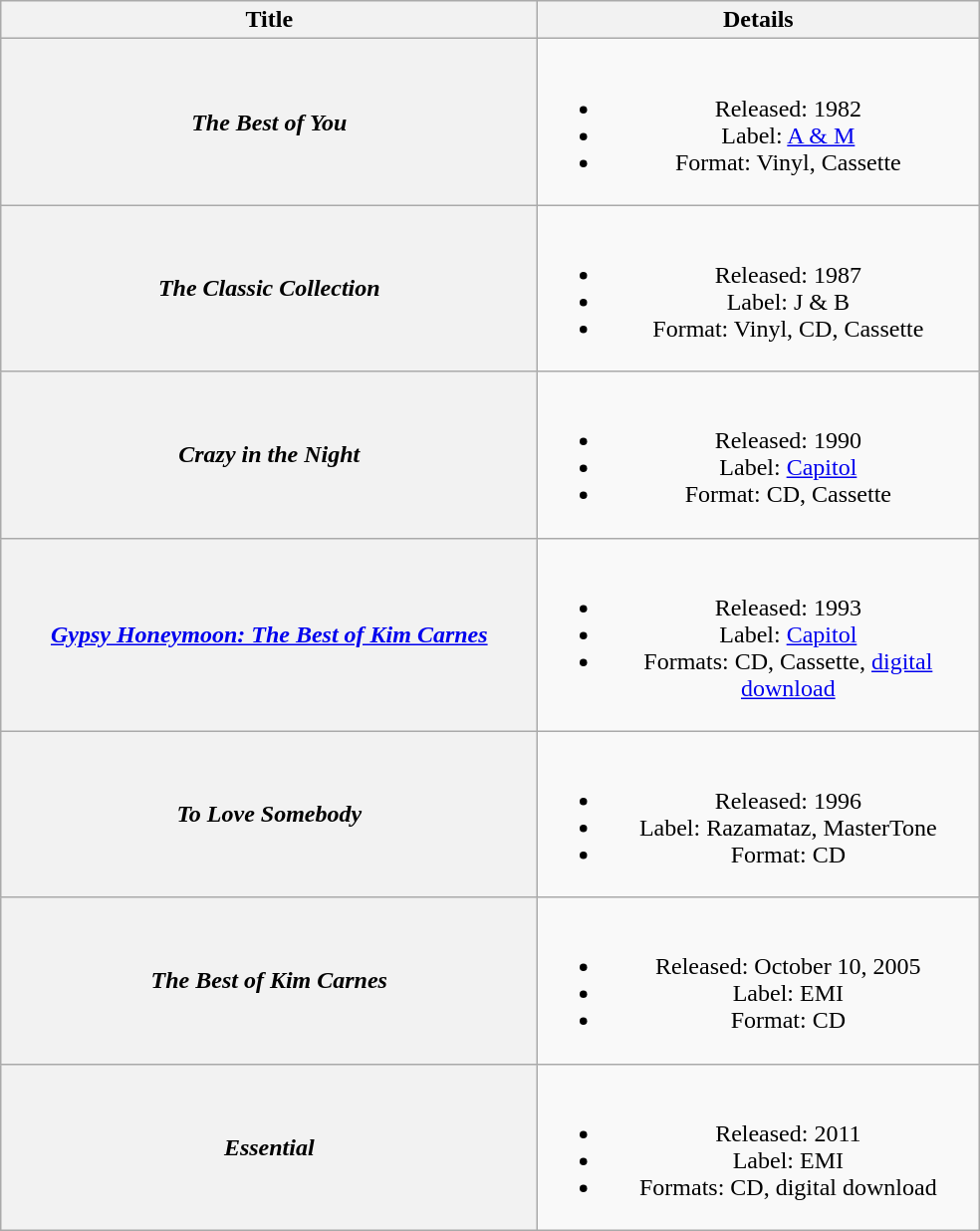<table class="wikitable plainrowheaders" style="text-align:center;">
<tr>
<th scope="col" style="width:22em;">Title</th>
<th scope="col" style="width:18em;">Details</th>
</tr>
<tr>
<th scope="row"><em>The Best of You</em></th>
<td><br><ul><li>Released: 1982</li><li>Label: <a href='#'>A & M</a></li><li>Format: Vinyl, Cassette</li></ul></td>
</tr>
<tr>
<th scope="row"><em>The Classic Collection</em></th>
<td><br><ul><li>Released: 1987</li><li>Label: J & B</li><li>Format: Vinyl, CD, Cassette</li></ul></td>
</tr>
<tr>
<th scope="row"><em>Crazy in the Night</em></th>
<td><br><ul><li>Released: 1990</li><li>Label: <a href='#'>Capitol</a></li><li>Format: CD, Cassette</li></ul></td>
</tr>
<tr>
<th scope="row"><em><a href='#'>Gypsy Honeymoon: The Best of Kim Carnes</a></em></th>
<td><br><ul><li>Released: 1993</li><li>Label: <a href='#'>Capitol</a></li><li>Formats: CD, Cassette, <a href='#'>digital download</a></li></ul></td>
</tr>
<tr>
<th scope="row"><em>To Love Somebody</em></th>
<td><br><ul><li>Released: 1996</li><li>Label: Razamataz, MasterTone</li><li>Format: CD</li></ul></td>
</tr>
<tr>
<th scope="row"><em>The Best of Kim Carnes</em></th>
<td><br><ul><li>Released: October 10, 2005</li><li>Label: EMI</li><li>Format: CD</li></ul></td>
</tr>
<tr>
<th scope="row"><em>Essential</em></th>
<td><br><ul><li>Released: 2011</li><li>Label: EMI</li><li>Formats: CD, digital download</li></ul></td>
</tr>
</table>
